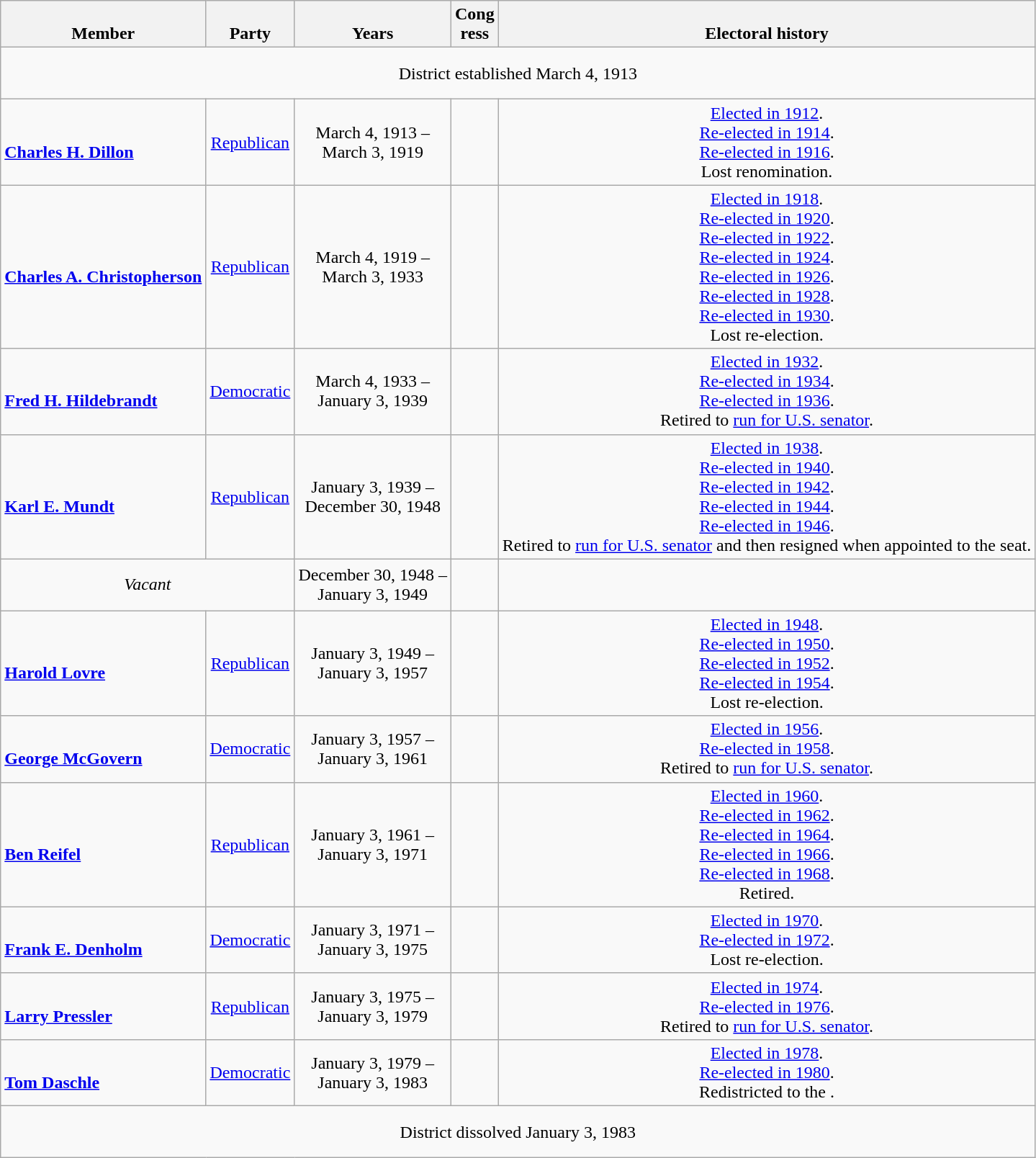<table class=wikitable style="text-align:center">
<tr valign=bottom>
<th>Member<br></th>
<th>Party</th>
<th>Years</th>
<th>Cong<br>ress</th>
<th>Electoral history</th>
</tr>
<tr style="height:3em">
<td colspan=5>District established March 4, 1913</td>
</tr>
<tr style="height:3em">
<td align=left><br><strong><a href='#'>Charles H. Dillon</a></strong><br></td>
<td><a href='#'>Republican</a></td>
<td nowrap>March 4, 1913 –<br>March 3, 1919</td>
<td></td>
<td><a href='#'>Elected in 1912</a>.<br><a href='#'>Re-elected in 1914</a>.<br><a href='#'>Re-elected in 1916</a>.<br>Lost renomination.</td>
</tr>
<tr style="height:3em">
<td align=left><br><strong><a href='#'>Charles A. Christopherson</a></strong><br></td>
<td><a href='#'>Republican</a></td>
<td nowrap>March 4, 1919 –<br>March 3, 1933</td>
<td></td>
<td><a href='#'>Elected in 1918</a>.<br><a href='#'>Re-elected in 1920</a>.<br><a href='#'>Re-elected in 1922</a>.<br><a href='#'>Re-elected in 1924</a>.<br><a href='#'>Re-elected in 1926</a>.<br><a href='#'>Re-elected in 1928</a>.<br><a href='#'>Re-elected in 1930</a>.<br>Lost re-election.</td>
</tr>
<tr style="height:3em">
<td align=left><br><strong><a href='#'>Fred H. Hildebrandt</a></strong><br></td>
<td><a href='#'>Democratic</a></td>
<td nowrap>March 4, 1933 –<br>January 3, 1939</td>
<td></td>
<td><a href='#'>Elected in 1932</a>.<br><a href='#'>Re-elected in 1934</a>.<br><a href='#'>Re-elected in 1936</a>.<br>Retired to <a href='#'>run for U.S. senator</a>.</td>
</tr>
<tr style="height:3em">
<td align=left><br><strong><a href='#'>Karl E. Mundt</a></strong><br></td>
<td><a href='#'>Republican</a></td>
<td nowrap>January 3, 1939 –<br>December 30, 1948</td>
<td></td>
<td><a href='#'>Elected in 1938</a>.<br><a href='#'>Re-elected in 1940</a>.<br><a href='#'>Re-elected in 1942</a>.<br><a href='#'>Re-elected in 1944</a>.<br><a href='#'>Re-elected in 1946</a>.<br>Retired to <a href='#'>run for U.S. senator</a> and then resigned when appointed to the seat.</td>
</tr>
<tr style="height:3em">
<td colspan=2><em>Vacant</em></td>
<td nowrap>December 30, 1948 –<br>January 3, 1949</td>
<td></td>
<td></td>
</tr>
<tr style="height:3em">
<td align=left><br><strong><a href='#'>Harold Lovre</a></strong><br></td>
<td><a href='#'>Republican</a></td>
<td nowrap>January 3, 1949 –<br>January 3, 1957</td>
<td></td>
<td><a href='#'>Elected in 1948</a>.<br><a href='#'>Re-elected in 1950</a>.<br><a href='#'>Re-elected in 1952</a>.<br><a href='#'>Re-elected in 1954</a>.<br>Lost re-election.</td>
</tr>
<tr style="height:3em">
<td align=left><br><strong><a href='#'>George McGovern</a></strong><br></td>
<td><a href='#'>Democratic</a></td>
<td nowrap>January 3, 1957 –<br>January 3, 1961</td>
<td></td>
<td><a href='#'>Elected in 1956</a>.<br><a href='#'>Re-elected in 1958</a>.<br>Retired to <a href='#'>run for U.S. senator</a>.</td>
</tr>
<tr style="height:3em">
<td align=left><br><strong><a href='#'>Ben Reifel</a></strong><br></td>
<td><a href='#'>Republican</a></td>
<td nowrap>January 3, 1961 –<br>January 3, 1971</td>
<td></td>
<td><a href='#'>Elected in 1960</a>.<br><a href='#'>Re-elected in 1962</a>.<br><a href='#'>Re-elected in 1964</a>.<br><a href='#'>Re-elected in 1966</a>.<br><a href='#'>Re-elected in 1968</a>.<br>Retired.</td>
</tr>
<tr style="height:3em">
<td align=left><br><strong><a href='#'>Frank E. Denholm</a></strong><br></td>
<td><a href='#'>Democratic</a></td>
<td nowrap>January 3, 1971 –<br>January 3, 1975</td>
<td></td>
<td><a href='#'>Elected in 1970</a>.<br><a href='#'>Re-elected in 1972</a>.<br>Lost re-election.</td>
</tr>
<tr style="height:3em">
<td align=left><br><strong><a href='#'>Larry Pressler</a></strong><br></td>
<td><a href='#'>Republican</a></td>
<td nowrap>January 3, 1975 –<br>January 3, 1979</td>
<td></td>
<td><a href='#'>Elected in 1974</a>.<br><a href='#'>Re-elected in 1976</a>.<br>Retired to <a href='#'>run for U.S. senator</a>.</td>
</tr>
<tr style="height:3em">
<td align=left><br><strong><a href='#'>Tom Daschle</a></strong><br></td>
<td><a href='#'>Democratic</a></td>
<td nowrap>January 3, 1979 –<br>January 3, 1983</td>
<td></td>
<td><a href='#'>Elected in 1978</a>.<br><a href='#'>Re-elected in 1980</a>.<br>Redistricted to the .</td>
</tr>
<tr style="height:3em">
<td colspan=5>District dissolved January 3, 1983</td>
</tr>
</table>
